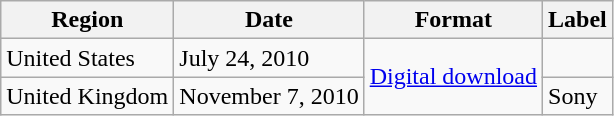<table class=wikitable>
<tr>
<th>Region</th>
<th>Date</th>
<th>Format</th>
<th>Label</th>
</tr>
<tr>
<td>United States</td>
<td>July 24, 2010</td>
<td rowspan="2"><a href='#'>Digital download</a></td>
<td></td>
</tr>
<tr>
<td>United Kingdom</td>
<td>November 7, 2010</td>
<td>Sony</td>
</tr>
</table>
